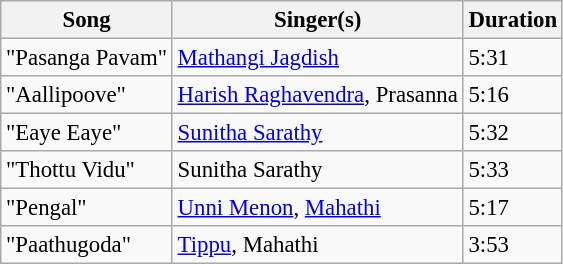<table class="wikitable" style="font-size:95%;">
<tr>
<th>Song</th>
<th>Singer(s)</th>
<th>Duration</th>
</tr>
<tr>
<td>"Pasanga Pavam"</td>
<td><a href='#'>Mathangi Jagdish</a></td>
<td>5:31</td>
</tr>
<tr>
<td>"Aallipoove"</td>
<td><a href='#'>Harish Raghavendra</a>, Prasanna</td>
<td>5:16</td>
</tr>
<tr>
<td>"Eaye Eaye"</td>
<td><a href='#'>Sunitha Sarathy</a></td>
<td>5:32</td>
</tr>
<tr>
<td>"Thottu Vidu"</td>
<td>Sunitha Sarathy</td>
<td>5:33</td>
</tr>
<tr>
<td>"Pengal"</td>
<td><a href='#'>Unni Menon</a>, <a href='#'>Mahathi</a></td>
<td>5:17</td>
</tr>
<tr>
<td>"Paathugoda"</td>
<td><a href='#'>Tippu</a>, Mahathi</td>
<td>3:53</td>
</tr>
</table>
